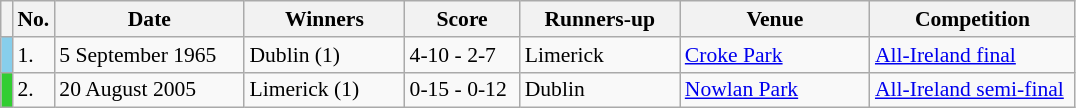<table class="wikitable" style="font-size:90%">
<tr>
<th width=1></th>
<th width=5>No.</th>
<th width=120>Date</th>
<th width=100>Winners</th>
<th width=70>Score</th>
<th width=100>Runners-up</th>
<th width=120>Venue</th>
<th width=130>Competition</th>
</tr>
<tr>
<td style="background-color:#87CEEB"></td>
<td>1.</td>
<td>5 September 1965</td>
<td>Dublin (1)</td>
<td>4-10 - 2-7</td>
<td>Limerick</td>
<td><a href='#'>Croke Park</a></td>
<td><a href='#'>All-Ireland final</a></td>
</tr>
<tr>
<td style="background-color:#32CD32"></td>
<td>2.</td>
<td>20 August 2005</td>
<td>Limerick (1)</td>
<td>0-15 - 0-12</td>
<td>Dublin</td>
<td><a href='#'>Nowlan Park</a></td>
<td><a href='#'>All-Ireland semi-final</a></td>
</tr>
</table>
